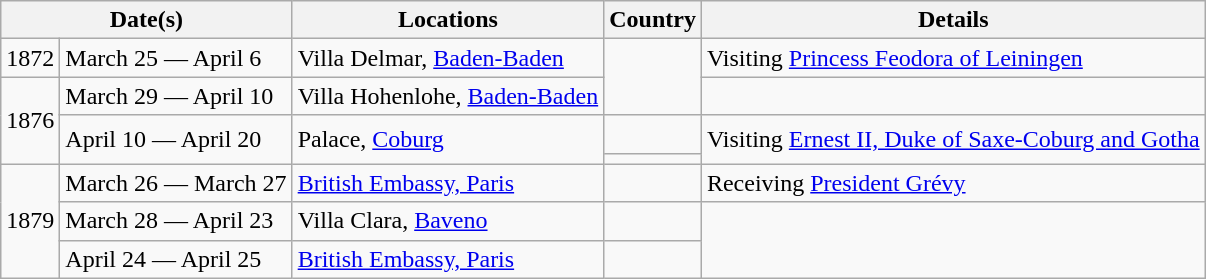<table class="wikitable">
<tr>
<th colspan="2">Date(s)</th>
<th>Locations</th>
<th>Country</th>
<th>Details</th>
</tr>
<tr>
<td>1872</td>
<td>March 25 — April 6</td>
<td>Villa Delmar, <a href='#'>Baden-Baden</a></td>
<td rowspan="2"><br> </td>
<td>Visiting <a href='#'>Princess Feodora of Leiningen</a></td>
</tr>
<tr>
<td rowspan="3">1876</td>
<td>March 29 — April 10</td>
<td>Villa Hohenlohe, <a href='#'>Baden-Baden</a></td>
</tr>
<tr>
<td rowspan="2">April 10 — April 20</td>
<td rowspan="2">Palace, <a href='#'>Coburg</a></td>
<td> <br></td>
<td rowspan="2">Visiting <a href='#'>Ernest II, Duke of Saxe-Coburg and Gotha</a></td>
</tr>
<tr>
<td></td>
</tr>
<tr>
<td rowspan=3>1879</td>
<td>March 26 — March 27</td>
<td><a href='#'>British Embassy, Paris</a></td>
<td></td>
<td>Receiving <a href='#'>President Grévy</a></td>
</tr>
<tr>
<td>March 28 — April 23</td>
<td>Villa Clara, <a href='#'>Baveno</a></td>
<td></td>
</tr>
<tr>
<td>April 24 — April 25</td>
<td><a href='#'>British Embassy, Paris</a></td>
<td></td>
</tr>
</table>
